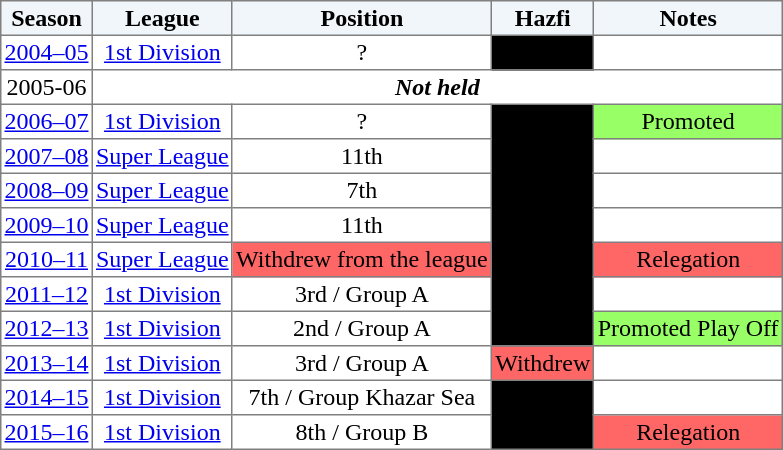<table border="1" cellpadding="2" style="border-collapse:collapse; text-align:center; font-size:normal;">
<tr style="background:#f0f6fa;">
<th>Season</th>
<th>League</th>
<th>Position</th>
<th>Hazfi</th>
<th>Notes</th>
</tr>
<tr>
<td><a href='#'>2004–05</a></td>
<td><a href='#'>1st Division</a></td>
<td>?</td>
<td bgcolor= black></td>
<td></td>
</tr>
<tr>
<td>2005-06</td>
<th colspan=4><em>Not held</em></th>
</tr>
<tr>
<td><a href='#'>2006–07</a></td>
<td><a href='#'>1st Division</a></td>
<td>?</td>
<td rowspan=7 bgcolor= black></td>
<td bgcolor=99FF66>Promoted</td>
</tr>
<tr>
<td><a href='#'>2007–08</a></td>
<td><a href='#'>Super League</a></td>
<td>11th</td>
<td></td>
</tr>
<tr>
<td><a href='#'>2008–09</a></td>
<td><a href='#'>Super League</a></td>
<td>7th</td>
<td></td>
</tr>
<tr>
<td><a href='#'>2009–10</a></td>
<td><a href='#'>Super League</a></td>
<td>11th</td>
<td></td>
</tr>
<tr>
<td><a href='#'>2010–11</a></td>
<td><a href='#'>Super League</a></td>
<td bgcolor=FF6666>Withdrew from the league</td>
<td bgcolor=FF6666>Relegation</td>
</tr>
<tr>
<td><a href='#'>2011–12</a></td>
<td><a href='#'>1st Division</a></td>
<td>3rd / Group A</td>
<td></td>
</tr>
<tr>
<td><a href='#'>2012–13</a></td>
<td><a href='#'>1st Division</a></td>
<td>2nd / Group A</td>
<td bgcolor=99FF66>Promoted Play Off</td>
</tr>
<tr>
<td><a href='#'>2013–14</a></td>
<td><a href='#'>1st Division</a></td>
<td>3rd / Group A</td>
<td bgcolor=FF6666>Withdrew</td>
<td></td>
</tr>
<tr>
<td><a href='#'>2014–15</a></td>
<td><a href='#'>1st Division</a></td>
<td>7th / Group Khazar Sea</td>
<td rowspan=2 bgcolor= black></td>
<td></td>
</tr>
<tr>
<td><a href='#'>2015–16</a></td>
<td><a href='#'>1st Division</a></td>
<td>8th / Group B</td>
<td bgcolor=FF6666>Relegation</td>
</tr>
</table>
